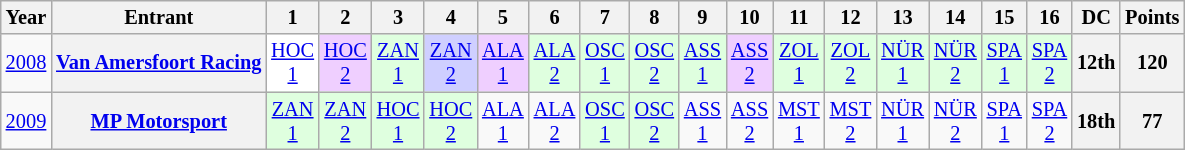<table class="wikitable" style="text-align:center; font-size:85%">
<tr>
<th>Year</th>
<th>Entrant</th>
<th>1</th>
<th>2</th>
<th>3</th>
<th>4</th>
<th>5</th>
<th>6</th>
<th>7</th>
<th>8</th>
<th>9</th>
<th>10</th>
<th>11</th>
<th>12</th>
<th>13</th>
<th>14</th>
<th>15</th>
<th>16</th>
<th>DC</th>
<th>Points</th>
</tr>
<tr>
<td><a href='#'>2008</a></td>
<th nowrap><a href='#'>Van Amersfoort Racing</a></th>
<td style="background:#ffffff;"><a href='#'>HOC<br>1</a><br></td>
<td style="background:#efcfff;"><a href='#'>HOC<br>2</a><br></td>
<td style="background:#dfffdf;"><a href='#'>ZAN<br>1</a><br></td>
<td style="background:#cfcfff;"><a href='#'>ZAN<br>2</a><br></td>
<td style="background:#efcfff;"><a href='#'>ALA<br>1</a><br></td>
<td style="background:#dfffdf;"><a href='#'>ALA<br>2</a><br></td>
<td style="background:#dfffdf;"><a href='#'>OSC<br>1</a><br></td>
<td style="background:#dfffdf;"><a href='#'>OSC<br>2</a><br></td>
<td style="background:#dfffdf;"><a href='#'>ASS<br>1</a><br></td>
<td style="background:#efcfff;"><a href='#'>ASS<br>2</a><br></td>
<td style="background:#dfffdf;"><a href='#'>ZOL<br>1</a><br></td>
<td style="background:#dfffdf;"><a href='#'>ZOL<br>2</a><br></td>
<td style="background:#dfffdf;"><a href='#'>NÜR<br>1</a><br></td>
<td style="background:#dfffdf;"><a href='#'>NÜR<br>2</a><br></td>
<td style="background:#dfffdf;"><a href='#'>SPA<br>1</a><br></td>
<td style="background:#dfffdf;"><a href='#'>SPA<br>2</a><br></td>
<th>12th</th>
<th>120</th>
</tr>
<tr>
<td><a href='#'>2009</a></td>
<th nowrap><a href='#'>MP Motorsport</a></th>
<td style="background:#dfffdf;"><a href='#'>ZAN<br>1</a><br></td>
<td style="background:#dfffdf;"><a href='#'>ZAN<br>2</a><br></td>
<td style="background:#dfffdf;"><a href='#'>HOC<br>1</a><br></td>
<td style="background:#dfffdf;"><a href='#'>HOC<br>2</a><br></td>
<td style="background:#;"><a href='#'>ALA<br>1</a><br></td>
<td style="background:#;"><a href='#'>ALA<br>2</a><br></td>
<td style="background:#dfffdf;"><a href='#'>OSC<br>1</a><br></td>
<td style="background:#dfffdf;"><a href='#'>OSC<br>2</a><br></td>
<td style="background:#;"><a href='#'>ASS<br>1</a><br></td>
<td style="background:#;"><a href='#'>ASS<br>2</a><br></td>
<td style="background:#;"><a href='#'>MST<br>1</a><br></td>
<td style="background:#;"><a href='#'>MST<br>2</a><br></td>
<td style="background:#;"><a href='#'>NÜR<br>1</a><br></td>
<td style="background:#;"><a href='#'>NÜR<br>2</a><br></td>
<td style="background:#;"><a href='#'>SPA<br>1</a><br></td>
<td style="background:#;"><a href='#'>SPA<br>2</a><br></td>
<th>18th</th>
<th>77</th>
</tr>
</table>
